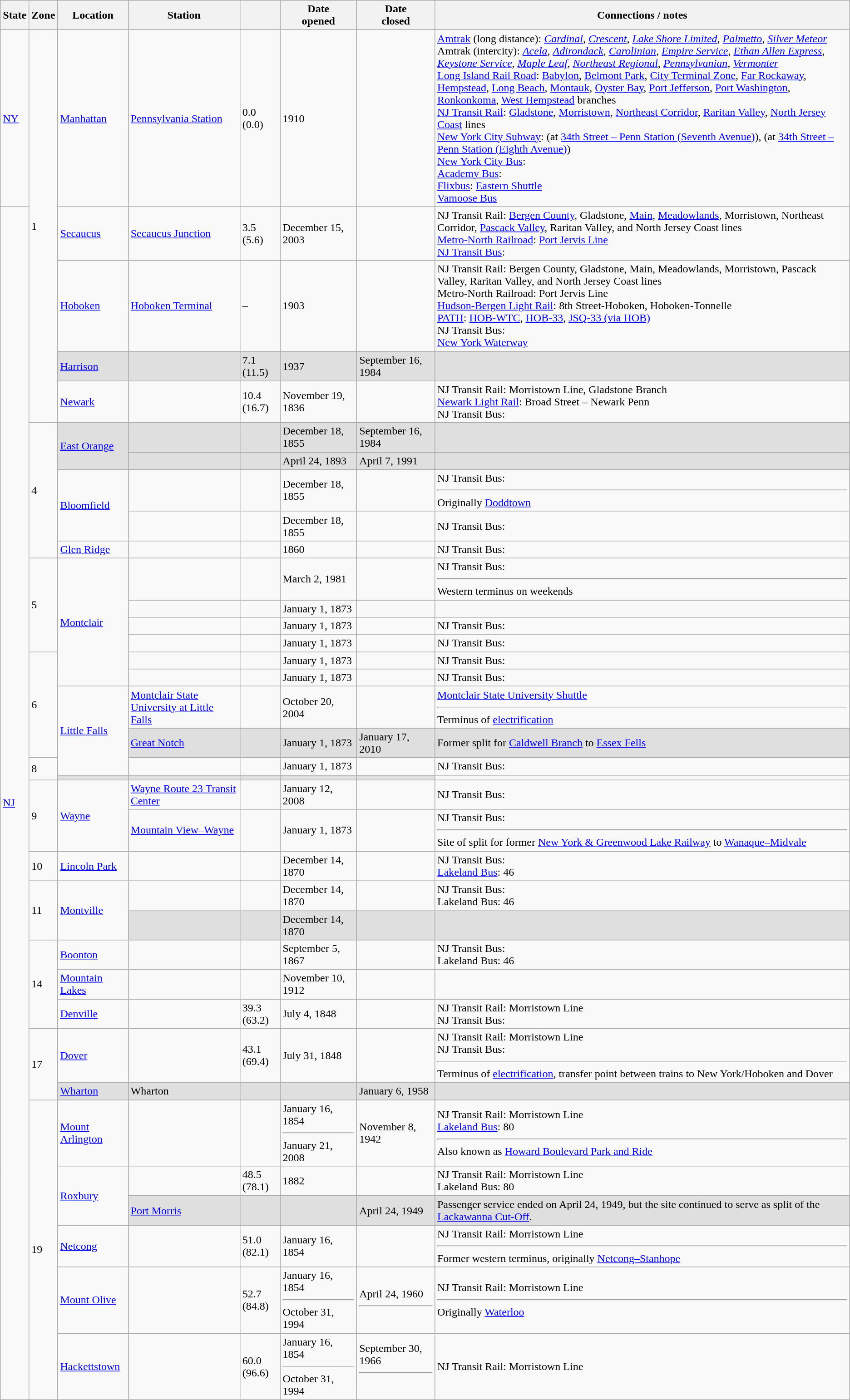<table class="wikitable">
<tr>
<th>State</th>
<th>Zone</th>
<th>Location</th>
<th>Station</th>
<th></th>
<th>Date<br>opened</th>
<th>Date<br>closed</th>
<th>Connections / notes</th>
</tr>
<tr>
<td><a href='#'>NY</a></td>
<td rowspan=5>1</td>
<td><a href='#'>Manhattan</a></td>
<td><a href='#'>Pennsylvania Station</a> </td>
<td>0.0 (0.0)</td>
<td>1910</td>
<td></td>
<td><a href='#'>Amtrak</a> (long distance): <em><a href='#'>Cardinal</a></em>, <em><a href='#'>Crescent</a></em>, <em><a href='#'>Lake Shore Limited</a></em>, <em><a href='#'>Palmetto</a></em>, <em><a href='#'>Silver Meteor</a></em><br>Amtrak (intercity): <em><a href='#'>Acela</a></em>, <em><a href='#'>Adirondack</a></em>, <em><a href='#'>Carolinian</a></em>, <em><a href='#'>Empire Service</a></em>, <em><a href='#'>Ethan Allen Express</a></em>, <em><a href='#'>Keystone Service</a></em>, <em><a href='#'>Maple Leaf</a></em>, <em><a href='#'>Northeast Regional</a></em>, <em><a href='#'>Pennsylvanian</a></em>, <em><a href='#'>Vermonter</a></em><br><a href='#'>Long Island Rail Road</a>: <a href='#'>Babylon</a>, <a href='#'>Belmont Park</a>, <a href='#'>City Terminal Zone</a>, <a href='#'>Far Rockaway</a>, <a href='#'>Hempstead</a>, <a href='#'>Long Beach</a>, <a href='#'>Montauk</a>, <a href='#'>Oyster Bay</a>, <a href='#'>Port Jefferson</a>, <a href='#'>Port Washington</a>, <a href='#'>Ronkonkoma</a>, <a href='#'>West Hempstead</a> branches<br><a href='#'>NJ Transit Rail</a>: <a href='#'>Gladstone</a>, <a href='#'>Morristown</a>, <a href='#'>Northeast Corridor</a>, <a href='#'>Raritan Valley</a>, <a href='#'>North Jersey Coast</a> lines<br><a href='#'>New York City Subway</a>:  (at <a href='#'>34th Street – Penn Station (Seventh Avenue)</a>),  (at <a href='#'>34th Street – Penn Station (Eighth Avenue)</a>)<br><a href='#'>New York City Bus</a>: <br><a href='#'>Academy Bus</a>: <br><a href='#'>Flixbus</a>: <a href='#'>Eastern Shuttle</a><br><a href='#'>Vamoose Bus</a></td>
</tr>
<tr>
<td rowspan=38><a href='#'>NJ</a></td>
<td><a href='#'>Secaucus</a></td>
<td><a href='#'>Secaucus Junction</a> </td>
<td>3.5 (5.6)</td>
<td>December 15, 2003</td>
<td></td>
<td>NJ Transit Rail: <a href='#'>Bergen County</a>, Gladstone, <a href='#'>Main</a>, <a href='#'>Meadowlands</a>, Morristown, Northeast Corridor, <a href='#'>Pascack Valley</a>, Raritan Valley, and North Jersey Coast lines<br><a href='#'>Metro-North Railroad</a>: <a href='#'>Port Jervis Line</a><br><a href='#'>NJ Transit Bus</a>: </td>
</tr>
<tr>
<td><a href='#'>Hoboken</a></td>
<td><a href='#'>Hoboken Terminal</a> </td>
<td>–</td>
<td>1903</td>
<td></td>
<td>NJ Transit Rail: Bergen County, Gladstone, Main, Meadowlands, Morristown, Pascack Valley, Raritan Valley, and North Jersey Coast lines<br>Metro-North Railroad: Port Jervis Line<br><a href='#'>Hudson-Bergen Light Rail</a>: 8th Street-Hoboken, Hoboken-Tonnelle<br><a href='#'>PATH</a>: <a href='#'>HOB-WTC</a>, <a href='#'>HOB-33</a>, <a href='#'>JSQ-33 (via HOB)</a><br>NJ Transit Bus: <br><a href='#'>New York Waterway</a></td>
</tr>
<tr bgcolor=dfdfdf>
<td><a href='#'>Harrison</a></td>
<td></td>
<td>7.1 (11.5)</td>
<td>1937</td>
<td>September 16, 1984</td>
<td></td>
</tr>
<tr>
<td rowspan=2><a href='#'>Newark</a></td>
<td> </td>
<td>10.4 (16.7)</td>
<td>November 19, 1836</td>
<td></td>
<td>NJ Transit Rail: Morristown Line, Gladstone Branch<br><a href='#'>Newark Light Rail</a>: Broad Street – Newark Penn<br>NJ Transit Bus: </td>
</tr>
<tr>
<td rowspan=6>4</td>
</tr>
<tr bgcolor=dfdfdf>
<td rowspan=2><a href='#'>East Orange</a></td>
<td></td>
<td></td>
<td>December 18, 1855</td>
<td>September 16, 1984</td>
<td></td>
</tr>
<tr bgcolor=dfdfdf>
<td></td>
<td></td>
<td>April 24, 1893</td>
<td>April 7, 1991</td>
<td></td>
</tr>
<tr>
<td rowspan=2><a href='#'>Bloomfield</a></td>
<td></td>
<td></td>
<td>December 18, 1855</td>
<td></td>
<td>NJ Transit Bus: <hr>Originally <a href='#'>Doddtown</a></td>
</tr>
<tr>
<td></td>
<td></td>
<td>December 18, 1855</td>
<td></td>
<td>NJ Transit Bus: </td>
</tr>
<tr>
<td><a href='#'>Glen Ridge</a></td>
<td></td>
<td></td>
<td>1860</td>
<td></td>
<td>NJ Transit Bus: </td>
</tr>
<tr>
<td rowspan=4>5</td>
<td rowspan=6><a href='#'>Montclair</a></td>
<td> </td>
<td></td>
<td>March 2, 1981</td>
<td></td>
<td>NJ Transit Bus: <hr>Western terminus on weekends</td>
</tr>
<tr>
<td></td>
<td></td>
<td>January 1, 1873</td>
<td></td>
</tr>
<tr>
<td></td>
<td></td>
<td>January 1, 1873</td>
<td></td>
<td>NJ Transit Bus: </td>
</tr>
<tr>
<td></td>
<td></td>
<td>January 1, 1873</td>
<td></td>
<td>NJ Transit Bus: </td>
</tr>
<tr>
<td rowspan=4>6</td>
<td></td>
<td></td>
<td>January 1, 1873</td>
<td></td>
<td>NJ Transit Bus: </td>
</tr>
<tr>
<td> </td>
<td></td>
<td>January 1, 1873</td>
<td></td>
<td>NJ Transit Bus: </td>
</tr>
<tr>
<td rowspan=4><a href='#'>Little Falls</a></td>
<td><a href='#'>Montclair State University at Little Falls</a> </td>
<td></td>
<td>October 20, 2004</td>
<td></td>
<td><a href='#'>Montclair State University Shuttle</a><hr>Terminus of <a href='#'>electrification</a></td>
</tr>
<tr bgcolor=dfdfdf>
<td><a href='#'>Great Notch</a></td>
<td></td>
<td>January 1, 1873</td>
<td>January 17, 2010</td>
<td>Former split for <a href='#'>Caldwell Branch</a> to <a href='#'>Essex Fells</a></td>
</tr>
<tr>
</tr>
<tr>
<td rowspan=2>8</td>
<td><br><small></small></td>
<td></td>
<td>January 1, 1873</td>
<td></td>
<td>NJ Transit Bus: </td>
</tr>
<tr bgcolor=dfdfdf>
<td></td>
<td></td>
<td></td>
<td></td>
<td></td>
</tr>
<tr>
<td rowspan=2>9</td>
<td rowspan=2><a href='#'>Wayne</a></td>
<td><a href='#'>Wayne Route 23 Transit Center</a> <br><small></small></td>
<td></td>
<td>January 12, 2008</td>
<td></td>
<td>NJ Transit Bus: </td>
</tr>
<tr>
<td><a href='#'>Mountain View–Wayne</a> <br><small></small></td>
<td></td>
<td>January 1, 1873</td>
<td></td>
<td>NJ Transit Bus: <hr>Site of split for former <a href='#'>New York & Greenwood Lake Railway</a> to <a href='#'>Wanaque–Midvale</a></td>
</tr>
<tr>
<td>10</td>
<td><a href='#'>Lincoln Park</a></td>
<td><br><small></small></td>
<td></td>
<td>December 14, 1870</td>
<td></td>
<td>NJ Transit Bus: <br><a href='#'>Lakeland Bus</a>: 46</td>
</tr>
<tr>
<td rowspan=2>11</td>
<td rowspan=2><a href='#'>Montville</a></td>
<td> <br><small></small></td>
<td></td>
<td>December 14, 1870</td>
<td></td>
<td>NJ Transit Bus: <br>Lakeland Bus: 46</td>
</tr>
<tr bgcolor=dfdfdf>
<td></td>
<td></td>
<td>December 14, 1870</td>
<td></td>
<td></td>
</tr>
<tr>
<td rowspan=3>14</td>
<td><a href='#'>Boonton</a></td>
<td> <br><small></small></td>
<td></td>
<td>September 5, 1867</td>
<td></td>
<td>NJ Transit Bus: <br>Lakeland Bus: 46</td>
</tr>
<tr>
<td><a href='#'>Mountain Lakes</a></td>
<td><br><small></small></td>
<td></td>
<td>November 10, 1912</td>
<td></td>
<td></td>
</tr>
<tr>
<td><a href='#'>Denville</a></td>
<td> </td>
<td>39.3 (63.2)</td>
<td>July 4, 1848</td>
<td></td>
<td>NJ Transit Rail: Morristown Line<br>NJ Transit Bus: </td>
</tr>
<tr>
<td rowspan=2>17</td>
<td><a href='#'>Dover</a></td>
<td> </td>
<td>43.1 (69.4)</td>
<td>July 31, 1848</td>
<td></td>
<td>NJ Transit Rail: Morristown Line<br>NJ Transit Bus: <hr>Terminus of <a href='#'>electrification</a>, transfer point between trains to New York/Hoboken and Dover</td>
</tr>
<tr bgcolor=dfdfdf>
<td><a href='#'>Wharton</a></td>
<td>Wharton</td>
<td></td>
<td></td>
<td>January 6, 1958</td>
<td></td>
</tr>
<tr>
<td rowspan="7">19</td>
</tr>
<tr>
<td><a href='#'>Mount Arlington</a></td>
<td> <br><small></small></td>
<td></td>
<td>January 16, 1854<hr>January 21, 2008</td>
<td>November 8, 1942</td>
<td>NJ Transit Rail: Morristown Line<br><a href='#'>Lakeland Bus</a>: 80<hr>Also known as <a href='#'>Howard Boulevard Park and Ride</a></td>
</tr>
<tr>
<td rowspan=2><a href='#'>Roxbury</a></td>
<td><br><small></small></td>
<td>48.5 (78.1)</td>
<td>1882</td>
<td></td>
<td>NJ Transit Rail: Morristown Line<br>Lakeland Bus: 80</td>
</tr>
<tr bgcolor=dfdfdf>
<td><a href='#'>Port Morris</a></td>
<td></td>
<td></td>
<td>April 24, 1949</td>
<td>Passenger service ended on April 24, 1949, but the site continued to serve as split of the <a href='#'>Lackawanna Cut-Off</a>.</td>
</tr>
<tr>
<td><a href='#'>Netcong</a></td>
<td><br><small></small></td>
<td>51.0 (82.1)</td>
<td>January 16, 1854</td>
<td></td>
<td>NJ Transit Rail: Morristown Line<hr>Former western terminus, originally <a href='#'>Netcong–Stanhope</a></td>
</tr>
<tr>
<td><a href='#'>Mount Olive</a></td>
<td> <br><small></small></td>
<td>52.7 (84.8)</td>
<td>January 16, 1854<hr>October 31, 1994</td>
<td>April 24, 1960<hr></td>
<td>NJ Transit Rail: Morristown Line<hr>Originally <a href='#'>Waterloo</a></td>
</tr>
<tr>
<td><a href='#'>Hackettstown</a></td>
<td> <br><small></small></td>
<td>60.0 (96.6)</td>
<td>January 16, 1854<hr>October 31, 1994</td>
<td>September 30, 1966<hr> </td>
<td>NJ Transit Rail: Morristown Line</td>
</tr>
</table>
